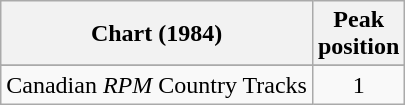<table class="wikitable sortable">
<tr>
<th align="left">Chart (1984)</th>
<th align="center">Peak<br>position</th>
</tr>
<tr>
</tr>
<tr>
<td align="left">Canadian <em>RPM</em> Country Tracks</td>
<td align="center">1</td>
</tr>
</table>
